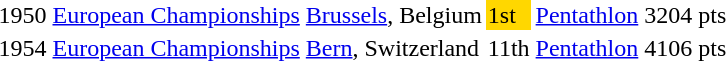<table>
<tr>
<td>1950</td>
<td><a href='#'>European Championships</a></td>
<td><a href='#'>Brussels</a>, Belgium</td>
<td bgcolor=gold>1st</td>
<td><a href='#'>Pentathlon</a></td>
<td>3204 pts </td>
</tr>
<tr>
<td>1954</td>
<td><a href='#'>European Championships</a></td>
<td><a href='#'>Bern</a>, Switzerland</td>
<td>11th</td>
<td><a href='#'>Pentathlon</a></td>
<td>4106 pts</td>
</tr>
</table>
